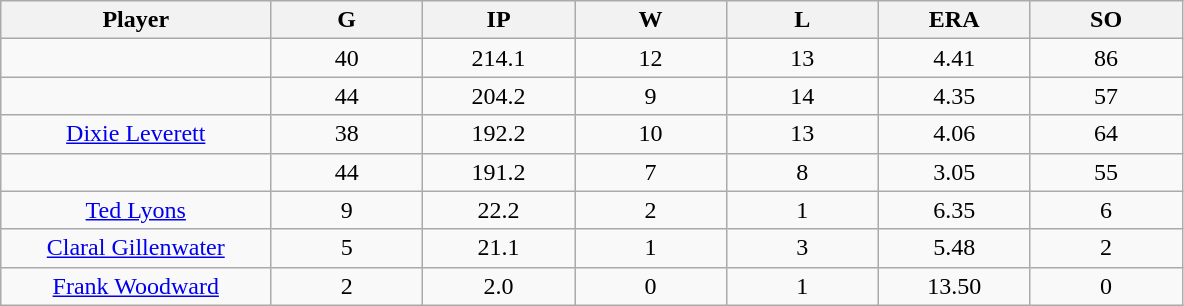<table class="wikitable sortable">
<tr>
<th bgcolor="#DDDDFF" width="16%">Player</th>
<th bgcolor="#DDDDFF" width="9%">G</th>
<th bgcolor="#DDDDFF" width="9%">IP</th>
<th bgcolor="#DDDDFF" width="9%">W</th>
<th bgcolor="#DDDDFF" width="9%">L</th>
<th bgcolor="#DDDDFF" width="9%">ERA</th>
<th bgcolor="#DDDDFF" width="9%">SO</th>
</tr>
<tr align="center">
<td></td>
<td>40</td>
<td>214.1</td>
<td>12</td>
<td>13</td>
<td>4.41</td>
<td>86</td>
</tr>
<tr align="center">
<td></td>
<td>44</td>
<td>204.2</td>
<td>9</td>
<td>14</td>
<td>4.35</td>
<td>57</td>
</tr>
<tr align="center">
<td><a href='#'>Dixie Leverett</a></td>
<td>38</td>
<td>192.2</td>
<td>10</td>
<td>13</td>
<td>4.06</td>
<td>64</td>
</tr>
<tr align=center>
<td></td>
<td>44</td>
<td>191.2</td>
<td>7</td>
<td>8</td>
<td>3.05</td>
<td>55</td>
</tr>
<tr align="center">
<td><a href='#'>Ted Lyons</a></td>
<td>9</td>
<td>22.2</td>
<td>2</td>
<td>1</td>
<td>6.35</td>
<td>6</td>
</tr>
<tr align=center>
<td><a href='#'>Claral Gillenwater</a></td>
<td>5</td>
<td>21.1</td>
<td>1</td>
<td>3</td>
<td>5.48</td>
<td>2</td>
</tr>
<tr align=center>
<td><a href='#'>Frank Woodward</a></td>
<td>2</td>
<td>2.0</td>
<td>0</td>
<td>1</td>
<td>13.50</td>
<td>0</td>
</tr>
</table>
